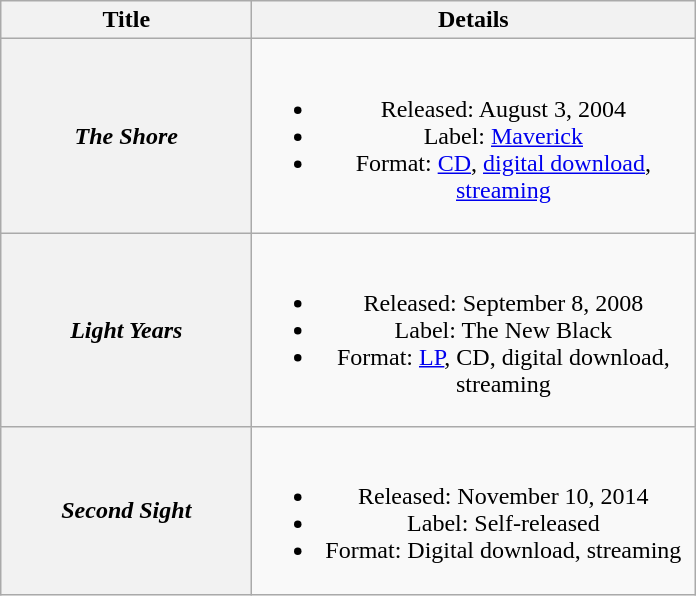<table class="wikitable plainrowheaders" style="text-align:center;">
<tr>
<th scope="col" style="width:10em;">Title</th>
<th scope="col" style="width:18em;">Details</th>
</tr>
<tr>
<th scope="row"><em>The Shore</em></th>
<td><br><ul><li>Released: August 3, 2004</li><li>Label: <a href='#'>Maverick</a></li><li>Format: <a href='#'>CD</a>, <a href='#'>digital download</a>, <a href='#'>streaming</a></li></ul></td>
</tr>
<tr>
<th scope="row"><em>Light Years</em></th>
<td><br><ul><li>Released: September 8, 2008</li><li>Label: The New Black</li><li>Format: <a href='#'>LP</a>, CD, digital download, streaming</li></ul></td>
</tr>
<tr>
<th scope="row"><em>Second Sight</em></th>
<td><br><ul><li>Released: November 10, 2014</li><li>Label: Self-released</li><li>Format: Digital download, streaming</li></ul></td>
</tr>
</table>
